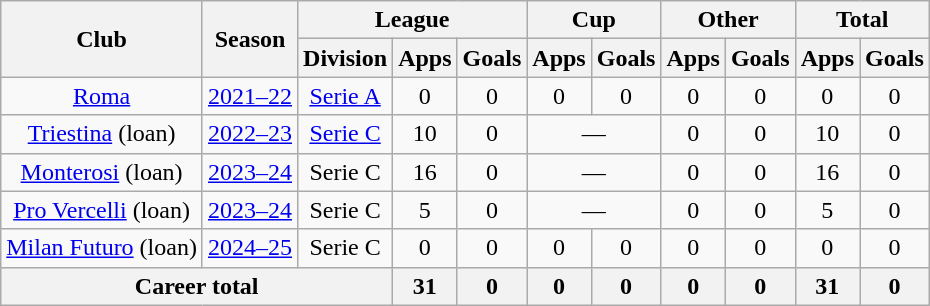<table class="wikitable" style="text-align:center">
<tr>
<th rowspan="2">Club</th>
<th rowspan="2">Season</th>
<th colspan="3">League</th>
<th colspan="2">Cup</th>
<th colspan="2">Other</th>
<th colspan="2">Total</th>
</tr>
<tr>
<th>Division</th>
<th>Apps</th>
<th>Goals</th>
<th>Apps</th>
<th>Goals</th>
<th>Apps</th>
<th>Goals</th>
<th>Apps</th>
<th>Goals</th>
</tr>
<tr>
<td><a href='#'>Roma</a></td>
<td><a href='#'>2021–22</a></td>
<td><a href='#'>Serie A</a></td>
<td>0</td>
<td>0</td>
<td>0</td>
<td>0</td>
<td>0</td>
<td>0</td>
<td>0</td>
<td>0</td>
</tr>
<tr>
<td><a href='#'>Triestina</a> (loan)</td>
<td><a href='#'>2022–23</a></td>
<td><a href='#'>Serie C</a></td>
<td>10</td>
<td>0</td>
<td colspan="2">—</td>
<td>0</td>
<td>0</td>
<td>10</td>
<td>0</td>
</tr>
<tr>
<td><a href='#'>Monterosi</a> (loan)</td>
<td><a href='#'>2023–24</a></td>
<td>Serie C</td>
<td>16</td>
<td>0</td>
<td colspan="2">—</td>
<td>0</td>
<td>0</td>
<td>16</td>
<td>0</td>
</tr>
<tr>
<td><a href='#'>Pro Vercelli</a> (loan)</td>
<td><a href='#'>2023–24</a></td>
<td>Serie C</td>
<td>5</td>
<td>0</td>
<td colspan="2">—</td>
<td>0</td>
<td>0</td>
<td>5</td>
<td>0</td>
</tr>
<tr>
<td><a href='#'>Milan Futuro</a> (loan)</td>
<td><a href='#'>2024–25</a></td>
<td>Serie C</td>
<td>0</td>
<td>0</td>
<td>0</td>
<td>0</td>
<td>0</td>
<td>0</td>
<td>0</td>
<td>0</td>
</tr>
<tr>
<th colspan="3">Career total</th>
<th>31</th>
<th>0</th>
<th>0</th>
<th>0</th>
<th>0</th>
<th>0</th>
<th>31</th>
<th>0</th>
</tr>
</table>
